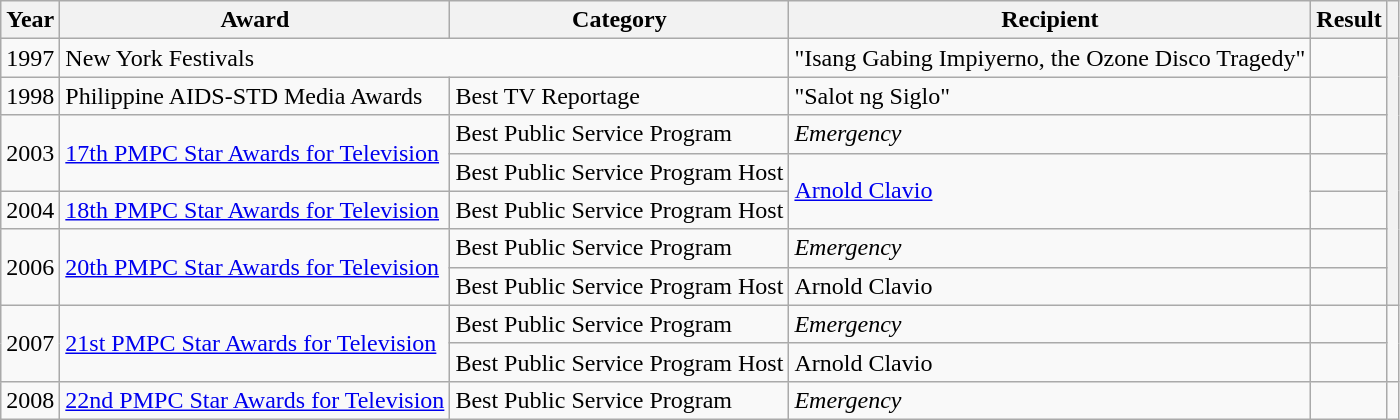<table class="wikitable">
<tr>
<th>Year</th>
<th>Award</th>
<th>Category</th>
<th>Recipient</th>
<th>Result</th>
<th></th>
</tr>
<tr>
<td>1997</td>
<td colspan=2>New York Festivals</td>
<td>"Isang Gabing Impiyerno, the Ozone Disco Tragedy"</td>
<td></td>
<th rowspan=7></th>
</tr>
<tr>
<td>1998</td>
<td>Philippine AIDS-STD Media Awards</td>
<td>Best TV Reportage</td>
<td>"Salot ng Siglo"</td>
<td></td>
</tr>
<tr>
<td rowspan=2>2003</td>
<td rowspan=2><a href='#'>17th PMPC Star Awards for Television</a></td>
<td>Best Public Service Program</td>
<td><em>Emergency</em></td>
<td></td>
</tr>
<tr>
<td>Best Public Service Program Host</td>
<td rowspan=2><a href='#'>Arnold Clavio</a></td>
<td></td>
</tr>
<tr>
<td>2004</td>
<td><a href='#'>18th PMPC Star Awards for Television</a></td>
<td>Best Public Service Program Host</td>
<td></td>
</tr>
<tr>
<td rowspan=2>2006</td>
<td rowspan=2><a href='#'>20th PMPC Star Awards for Television</a></td>
<td>Best Public Service Program</td>
<td><em>Emergency</em></td>
<td></td>
</tr>
<tr>
<td>Best Public Service Program Host</td>
<td>Arnold Clavio</td>
<td></td>
</tr>
<tr>
<td rowspan=2>2007</td>
<td rowspan=2><a href='#'>21st PMPC Star Awards for Television</a></td>
<td>Best Public Service Program</td>
<td><em>Emergency</em></td>
<td></td>
<td rowspan=2></td>
</tr>
<tr>
<td>Best Public Service Program Host</td>
<td>Arnold Clavio</td>
<td></td>
</tr>
<tr>
<td>2008</td>
<td><a href='#'>22nd PMPC Star Awards for Television</a></td>
<td>Best Public Service Program</td>
<td><em>Emergency</em></td>
<td></td>
<td></td>
</tr>
</table>
